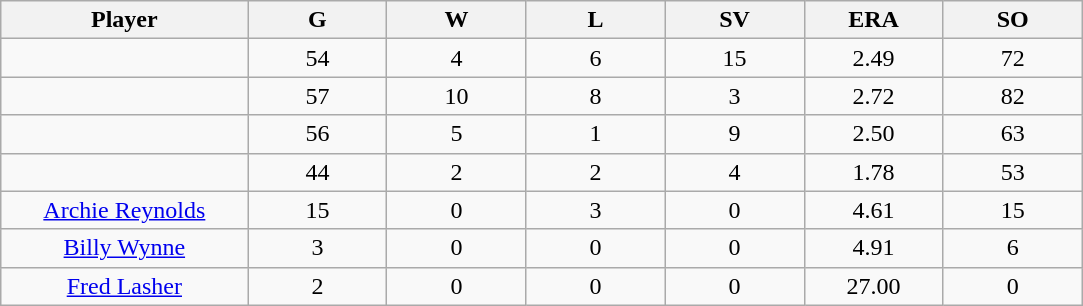<table class="wikitable sortable">
<tr>
<th bgcolor="#DDDDFF" width="16%">Player</th>
<th bgcolor="#DDDDFF" width="9%">G</th>
<th bgcolor="#DDDDFF" width="9%">W</th>
<th bgcolor="#DDDDFF" width="9%">L</th>
<th bgcolor="#DDDDFF" width="9%">SV</th>
<th bgcolor="#DDDDFF" width="9%">ERA</th>
<th bgcolor="#DDDDFF" width="9%">SO</th>
</tr>
<tr align=center>
<td></td>
<td>54</td>
<td>4</td>
<td>6</td>
<td>15</td>
<td>2.49</td>
<td>72</td>
</tr>
<tr align=center>
<td></td>
<td>57</td>
<td>10</td>
<td>8</td>
<td>3</td>
<td>2.72</td>
<td>82</td>
</tr>
<tr align=center>
<td></td>
<td>56</td>
<td>5</td>
<td>1</td>
<td>9</td>
<td>2.50</td>
<td>63</td>
</tr>
<tr align=center>
<td></td>
<td>44</td>
<td>2</td>
<td>2</td>
<td>4</td>
<td>1.78</td>
<td>53</td>
</tr>
<tr align=center>
<td><a href='#'>Archie Reynolds</a></td>
<td>15</td>
<td>0</td>
<td>3</td>
<td>0</td>
<td>4.61</td>
<td>15</td>
</tr>
<tr align=center>
<td><a href='#'>Billy Wynne</a></td>
<td>3</td>
<td>0</td>
<td>0</td>
<td>0</td>
<td>4.91</td>
<td>6</td>
</tr>
<tr align=center>
<td><a href='#'>Fred Lasher</a></td>
<td>2</td>
<td>0</td>
<td>0</td>
<td>0</td>
<td>27.00</td>
<td>0</td>
</tr>
</table>
